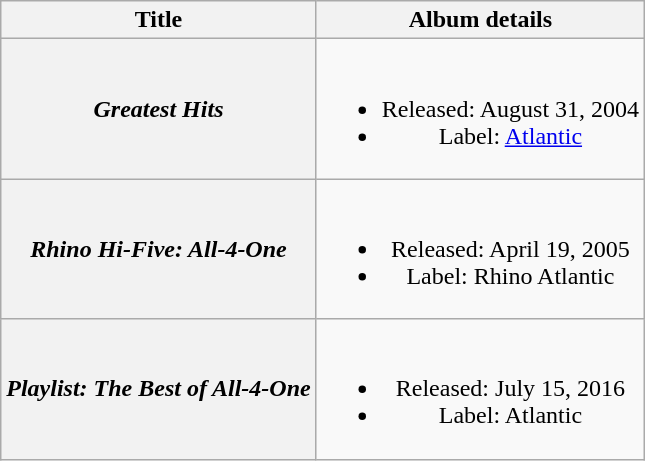<table class="wikitable plainrowheaders" style="text-align:center;">
<tr>
<th scope="col">Title</th>
<th scope="col">Album details</th>
</tr>
<tr>
<th scope="row"><em>Greatest Hits</em></th>
<td><br><ul><li>Released: August 31, 2004</li><li>Label: <a href='#'>Atlantic</a></li></ul></td>
</tr>
<tr>
<th scope="row"><em>Rhino Hi-Five: All-4-One</em></th>
<td><br><ul><li>Released: April 19, 2005</li><li>Label: Rhino Atlantic</li></ul></td>
</tr>
<tr>
<th scope="row"><em>Playlist: The Best of All-4-One</em></th>
<td><br><ul><li>Released: July 15, 2016</li><li>Label: Atlantic</li></ul></td>
</tr>
</table>
